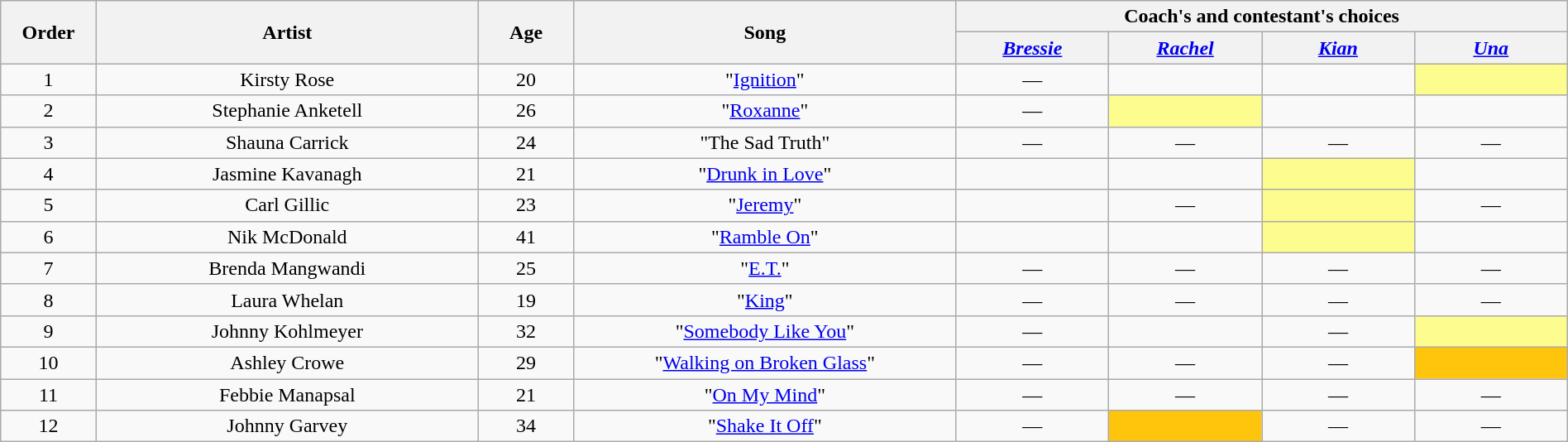<table class="wikitable" style="text-align:center; width:100%;">
<tr>
<th scope="col" rowspan="2" width="5%">Order</th>
<th scope="col" rowspan="2" width="20%">Artist</th>
<th scope="col" rowspan="2" width="5%">Age</th>
<th scope="col" rowspan="2" width="20%">Song</th>
<th scope="col" colspan="4" width="32%">Coach's and contestant's choices</th>
</tr>
<tr>
<th width="8%"><em><a href='#'>Bressie</a></em></th>
<th width="8%"><em><a href='#'>Rachel</a></em></th>
<th width="8%"><em><a href='#'>Kian</a></em></th>
<th width="8%"><em><a href='#'>Una</a></em></th>
</tr>
<tr>
<td>1</td>
<td>Kirsty Rose</td>
<td>20</td>
<td>"<a href='#'>Ignition</a>"</td>
<td>—</td>
<td><strong></strong></td>
<td><strong></strong></td>
<td style="background-color:#fdfc8f;"><strong></strong></td>
</tr>
<tr>
<td>2</td>
<td>Stephanie Anketell</td>
<td>26</td>
<td>"<a href='#'>Roxanne</a>"</td>
<td>—</td>
<td style="background-color:#fdfc8f;"><strong></strong></td>
<td><strong></strong></td>
<td><strong></strong></td>
</tr>
<tr>
<td "style="background-color:#DCDCDC;">3</td>
<td "style="background-color:#DCDCDC;">Shauna Carrick</td>
<td "style="background-color:#DCDCDC;">24</td>
<td>"The Sad Truth"</td>
<td>—</td>
<td>—</td>
<td>—</td>
<td>—</td>
</tr>
<tr>
<td>4</td>
<td>Jasmine Kavanagh</td>
<td>21</td>
<td>"<a href='#'>Drunk in Love</a>"</td>
<td><strong></strong></td>
<td><strong></strong></td>
<td style="background-color:#fdfc8f;"><strong></strong></td>
<td><strong></strong></td>
</tr>
<tr>
<td>5</td>
<td>Carl Gillic</td>
<td>23</td>
<td>"<a href='#'>Jeremy</a>"</td>
<td><strong></strong></td>
<td>—</td>
<td style="background-color:#fdfc8f;"><strong></strong></td>
<td>—</td>
</tr>
<tr>
<td>6</td>
<td>Nik McDonald</td>
<td>41</td>
<td>"<a href='#'>Ramble On</a>"</td>
<td><strong></strong></td>
<td><strong></strong></td>
<td style="background-color:#fdfc8f;"><strong></strong></td>
<td><strong></strong></td>
</tr>
<tr>
<td "style="background-color:#DCDCDC;">7</td>
<td "style="background-color:#DCDCDC;">Brenda Mangwandi</td>
<td "style="background-color:#DCDCDC;">25</td>
<td>"<a href='#'>E.T.</a>"</td>
<td>—</td>
<td>—</td>
<td>—</td>
<td>—</td>
</tr>
<tr>
<td "style="background-color:#DCDCDC;">8</td>
<td "style="background-color:#DCDCDC;">Laura Whelan</td>
<td "style="background-color:#DCDCDC;">19</td>
<td>"<a href='#'>King</a>"</td>
<td>—</td>
<td>—</td>
<td>—</td>
<td>—</td>
</tr>
<tr>
<td>9</td>
<td>Johnny Kohlmeyer</td>
<td>32</td>
<td>"<a href='#'>Somebody Like You</a>"</td>
<td>—</td>
<td><strong></strong></td>
<td>—</td>
<td style="background-color:#fdfc8f;"><strong></strong></td>
</tr>
<tr>
<td>10</td>
<td>Ashley Crowe</td>
<td>29</td>
<td>"<a href='#'>Walking on Broken Glass</a>"</td>
<td>—</td>
<td>—</td>
<td>—</td>
<td style="background-color:#FFC40C;"><strong></strong></td>
</tr>
<tr>
<td "style="background-color:#DCDCDC;">11</td>
<td "style="background-color:#DCDCDC;">Febbie Manapsal</td>
<td "style="background-color:#DCDCDC;">21</td>
<td>"<a href='#'>On My Mind</a>"</td>
<td>—</td>
<td>—</td>
<td>—</td>
<td>—</td>
</tr>
<tr>
<td>12</td>
<td>Johnny Garvey</td>
<td>34</td>
<td>"<a href='#'>Shake It Off</a>"</td>
<td>—</td>
<td style="background-color:#FFC40C;"><strong></strong></td>
<td>—</td>
<td>—</td>
</tr>
</table>
